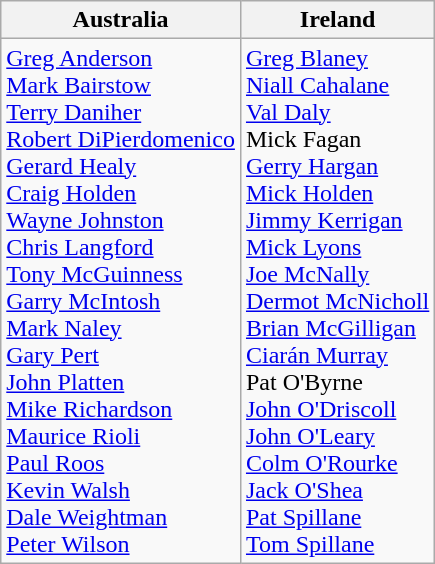<table class="wikitable">
<tr>
<th>Australia</th>
<th>Ireland</th>
</tr>
<tr>
<td><a href='#'>Greg Anderson</a> <br> <a href='#'>Mark Bairstow</a> <br> <a href='#'>Terry Daniher</a> <br> <a href='#'>Robert DiPierdomenico</a> <br> <a href='#'>Gerard Healy</a> <br> <a href='#'>Craig Holden</a> <br> <a href='#'>Wayne Johnston</a> <br> <a href='#'>Chris Langford</a> <br> <a href='#'>Tony McGuinness</a> <br> <a href='#'>Garry McIntosh</a> <br> <a href='#'>Mark Naley</a> <br> <a href='#'>Gary Pert</a> <br> <a href='#'>John Platten</a> <br> <a href='#'>Mike Richardson</a> <br> <a href='#'>Maurice Rioli</a> <br> <a href='#'>Paul Roos</a> <br> <a href='#'>Kevin Walsh</a> <br> <a href='#'>Dale Weightman</a> <br> <a href='#'>Peter Wilson</a> <br></td>
<td><a href='#'>Greg Blaney</a> <br> <a href='#'>Niall Cahalane</a> <br> <a href='#'>Val Daly</a> <br> Mick Fagan <br> <a href='#'>Gerry Hargan</a> <br> <a href='#'>Mick Holden</a> <br> <a href='#'>Jimmy Kerrigan</a> <br> <a href='#'>Mick Lyons</a> <br> <a href='#'>Joe McNally</a> <br> <a href='#'>Dermot McNicholl</a> <br> <a href='#'>Brian McGilligan</a> <br> <a href='#'>Ciarán Murray</a> <br> Pat O'Byrne <br> <a href='#'>John O'Driscoll</a> <br> <a href='#'>John O'Leary</a> <br> <a href='#'>Colm O'Rourke</a> <br> <a href='#'>Jack O'Shea</a> <br> <a href='#'>Pat Spillane</a> <br> <a href='#'>Tom Spillane</a></td>
</tr>
</table>
